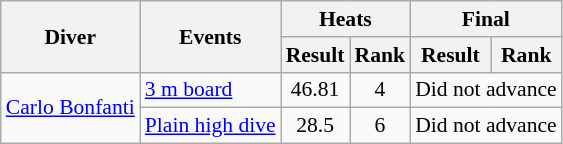<table class=wikitable style="font-size:90%">
<tr>
<th rowspan="2">Diver</th>
<th rowspan="2">Events</th>
<th colspan="2">Heats</th>
<th colspan="2">Final</th>
</tr>
<tr>
<th>Result</th>
<th>Rank</th>
<th>Result</th>
<th>Rank</th>
</tr>
<tr>
<td rowspan=2><a href='#'>Carlo Bonfanti</a></td>
<td><a href='#'>3 m board</a></td>
<td align=center>46.81</td>
<td align=center>4</td>
<td align=center colspan=2>Did not advance</td>
</tr>
<tr>
<td><a href='#'>Plain high dive</a></td>
<td align=center>28.5</td>
<td align=center>6</td>
<td align=center colspan=2>Did not advance</td>
</tr>
</table>
